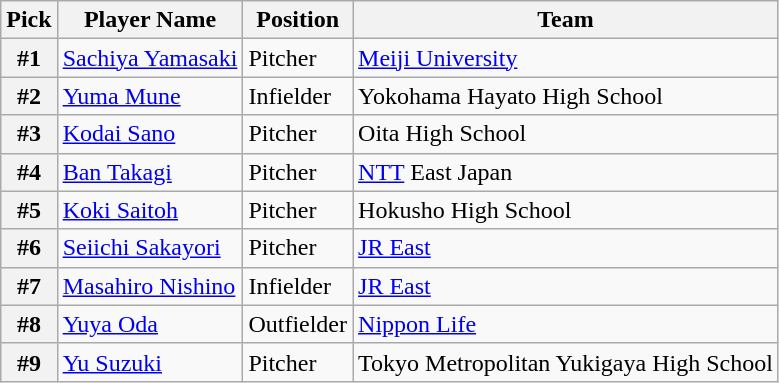<table class="wikitable">
<tr>
<th>Pick</th>
<th>Player Name</th>
<th>Position</th>
<th>Team</th>
</tr>
<tr>
<th>#1</th>
<td><a href='#'>Sachiya Yamasaki</a></td>
<td>Pitcher</td>
<td><a href='#'>Meiji University</a></td>
</tr>
<tr>
<th>#2</th>
<td><a href='#'>Yuma Mune</a></td>
<td>Infielder</td>
<td>Yokohama Hayato High School</td>
</tr>
<tr>
<th>#3</th>
<td><a href='#'>Kodai Sano</a></td>
<td>Pitcher</td>
<td>Oita High School</td>
</tr>
<tr>
<th>#4</th>
<td><a href='#'>Ban Takagi</a></td>
<td>Pitcher</td>
<td><a href='#'>NTT</a> East Japan</td>
</tr>
<tr>
<th>#5</th>
<td><a href='#'>Koki Saitoh</a></td>
<td>Pitcher</td>
<td>Hokusho High School</td>
</tr>
<tr>
<th>#6</th>
<td><a href='#'>Seiichi Sakayori</a></td>
<td>Pitcher</td>
<td><a href='#'>JR East</a></td>
</tr>
<tr>
<th>#7</th>
<td><a href='#'>Masahiro Nishino</a></td>
<td>Infielder</td>
<td><a href='#'>JR East</a></td>
</tr>
<tr>
<th>#8</th>
<td><a href='#'>Yuya Oda</a></td>
<td>Outfielder</td>
<td><a href='#'>Nippon Life</a></td>
</tr>
<tr>
<th>#9</th>
<td><a href='#'>Yu Suzuki</a></td>
<td>Pitcher</td>
<td>Tokyo Metropolitan Yukigaya High School</td>
</tr>
</table>
